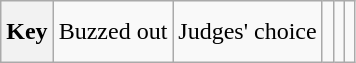<table class="wikitable" style="height:2.6em">
<tr>
<th>Key</th>
<td> Buzzed out</td>
<td> Judges' choice</td>
<td></td>
<td></td>
<td></td>
</tr>
</table>
